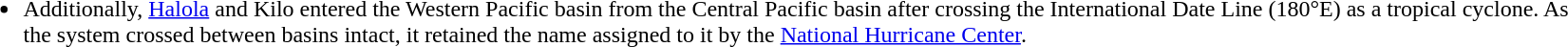<table width="90%">
<tr>
<td><br><ul><li>Additionally, <a href='#'>Halola</a> and Kilo entered the Western Pacific basin from the Central Pacific basin after crossing the International Date Line (180°E) as a tropical cyclone. As the system crossed between basins intact, it retained the name assigned to it by the <a href='#'>National Hurricane Center</a>.</li></ul></td>
</tr>
</table>
